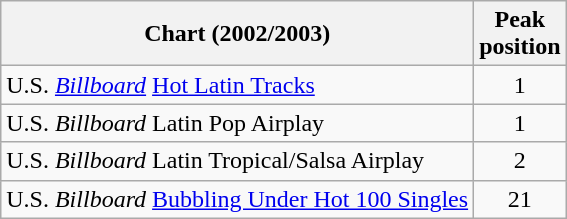<table class="wikitable">
<tr>
<th>Chart (2002/2003)</th>
<th>Peak<br>position</th>
</tr>
<tr>
<td>U.S. <a href='#'><em>Billboard</em></a> <a href='#'>Hot Latin Tracks</a></td>
<td align="center">1</td>
</tr>
<tr>
<td>U.S. <em>Billboard</em> Latin Pop Airplay</td>
<td align="center">1</td>
</tr>
<tr>
<td>U.S. <em>Billboard</em> Latin Tropical/Salsa Airplay</td>
<td align="center">2</td>
</tr>
<tr>
<td>U.S. <em>Billboard</em> <a href='#'>Bubbling Under Hot 100 Singles</a></td>
<td align="center">21</td>
</tr>
</table>
